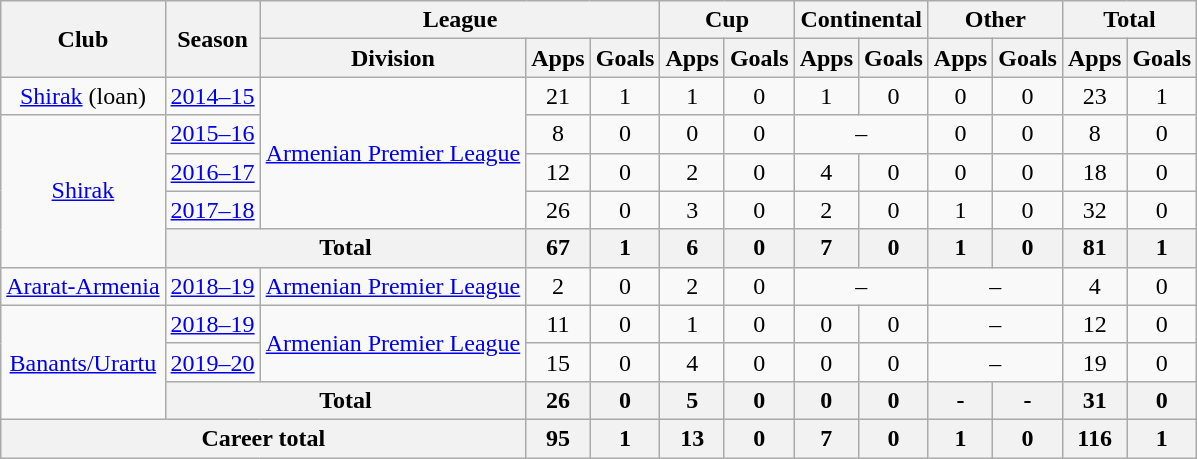<table class="wikitable" style="text-align: center">
<tr>
<th rowspan="2">Club</th>
<th rowspan="2">Season</th>
<th colspan="3">League</th>
<th colspan="2">Cup</th>
<th colspan="2">Continental</th>
<th colspan="2">Other</th>
<th colspan="2">Total</th>
</tr>
<tr>
<th>Division</th>
<th>Apps</th>
<th>Goals</th>
<th>Apps</th>
<th>Goals</th>
<th>Apps</th>
<th>Goals</th>
<th>Apps</th>
<th>Goals</th>
<th>Apps</th>
<th>Goals</th>
</tr>
<tr>
<td><a href='#'>Shirak</a> (loan)</td>
<td><a href='#'>2014–15</a></td>
<td rowspan="4"><a href='#'>Armenian Premier League</a></td>
<td>21</td>
<td>1</td>
<td>1</td>
<td>0</td>
<td>1</td>
<td>0</td>
<td>0</td>
<td>0</td>
<td>23</td>
<td>1</td>
</tr>
<tr>
<td rowspan="4"><a href='#'>Shirak</a></td>
<td><a href='#'>2015–16</a></td>
<td>8</td>
<td>0</td>
<td>0</td>
<td>0</td>
<td colspan="2">–</td>
<td>0</td>
<td>0</td>
<td>8</td>
<td>0</td>
</tr>
<tr>
<td><a href='#'>2016–17</a></td>
<td>12</td>
<td>0</td>
<td>2</td>
<td>0</td>
<td>4</td>
<td>0</td>
<td>0</td>
<td>0</td>
<td>18</td>
<td>0</td>
</tr>
<tr>
<td><a href='#'>2017–18</a></td>
<td>26</td>
<td>0</td>
<td>3</td>
<td>0</td>
<td>2</td>
<td>0</td>
<td>1</td>
<td>0</td>
<td>32</td>
<td>0</td>
</tr>
<tr>
<th colspan="2">Total</th>
<th>67</th>
<th>1</th>
<th>6</th>
<th>0</th>
<th>7</th>
<th>0</th>
<th>1</th>
<th>0</th>
<th>81</th>
<th>1</th>
</tr>
<tr>
<td><a href='#'>Ararat-Armenia</a></td>
<td><a href='#'>2018–19</a></td>
<td><a href='#'>Armenian Premier League</a></td>
<td>2</td>
<td>0</td>
<td>2</td>
<td>0</td>
<td colspan="2">–</td>
<td colspan="2">–</td>
<td>4</td>
<td>0</td>
</tr>
<tr>
<td rowspan="3"><a href='#'>Banants/Urartu</a></td>
<td><a href='#'>2018–19</a></td>
<td rowspan="2"><a href='#'>Armenian Premier League</a></td>
<td>11</td>
<td>0</td>
<td>1</td>
<td>0</td>
<td>0</td>
<td>0</td>
<td colspan="2">–</td>
<td>12</td>
<td>0</td>
</tr>
<tr>
<td><a href='#'>2019–20</a></td>
<td>15</td>
<td>0</td>
<td>4</td>
<td>0</td>
<td>0</td>
<td>0</td>
<td colspan="2">–</td>
<td>19</td>
<td>0</td>
</tr>
<tr>
<th colspan="2">Total</th>
<th>26</th>
<th>0</th>
<th>5</th>
<th>0</th>
<th>0</th>
<th>0</th>
<th>-</th>
<th>-</th>
<th>31</th>
<th>0</th>
</tr>
<tr>
<th colspan="3">Career total</th>
<th>95</th>
<th>1</th>
<th>13</th>
<th>0</th>
<th>7</th>
<th>0</th>
<th>1</th>
<th>0</th>
<th>116</th>
<th>1</th>
</tr>
</table>
